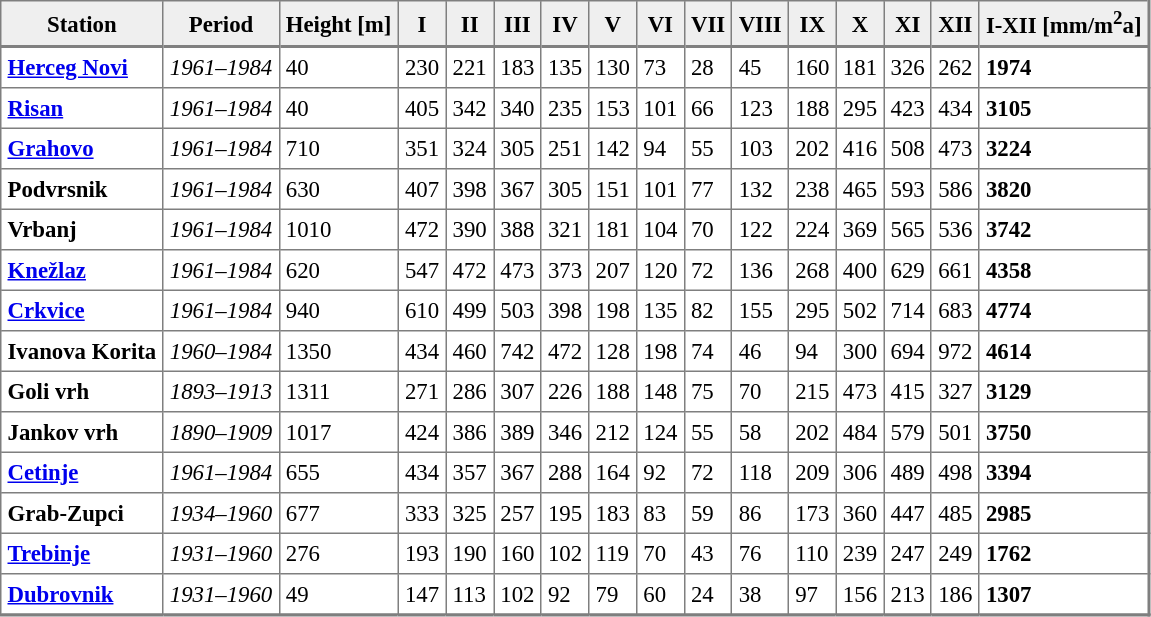<table border=1 cellpadding=4 cellspacing=0 class="toccolours" style="align: left; margin: 0.5em 0 0 0; border-style: solid; border: 1px solid #7f7f7f; border-right-width: 2px; border-bottom-width: 2px; border-collapse: collapse; font-size: 95%;">
<tr>
<th style="background: #efefef; border-bottom: 2px solid gray;">Station</th>
<th style="background: #efefef; border-bottom: 2px solid gray;">Period</th>
<th style="background: #efefef; border-bottom: 2px solid gray;">Height [m]</th>
<th style="background: #efefef; border-bottom: 2px solid gray;">I</th>
<th style="background: #efefef; border-bottom: 2px solid gray;">II</th>
<th style="background: #efefef; border-bottom: 2px solid gray;">III</th>
<th style="background: #efefef; border-bottom: 2px solid gray;">IV</th>
<th style="background: #efefef; border-bottom: 2px solid gray;">V</th>
<th style="background: #efefef; border-bottom: 2px solid gray;">VI</th>
<th style="background: #efefef; border-bottom: 2px solid gray;">VII</th>
<th style="background: #efefef; border-bottom: 2px solid gray;">VIII</th>
<th style="background: #efefef; border-bottom: 2px solid gray;">IX</th>
<th style="background: #efefef; border-bottom: 2px solid gray;">X</th>
<th style="background: #efefef; border-bottom: 2px solid gray;">XI</th>
<th style="background: #efefef; border-bottom: 2px solid gray;">XII</th>
<th style="background: #efefef; border-bottom: 2px solid gray;">I-XII [mm/m<sup>2</sup>a]</th>
</tr>
<tr>
<td><strong><a href='#'>Herceg Novi</a></strong></td>
<td><em>1961–1984</em></td>
<td>40</td>
<td>230</td>
<td>221</td>
<td>183</td>
<td>135</td>
<td>130</td>
<td>73</td>
<td>28</td>
<td>45</td>
<td>160</td>
<td>181</td>
<td>326</td>
<td>262</td>
<td><strong>1974</strong></td>
</tr>
<tr>
<td><strong><a href='#'>Risan</a></strong></td>
<td><em>1961–1984</em></td>
<td>40</td>
<td>405</td>
<td>342</td>
<td>340</td>
<td>235</td>
<td>153</td>
<td>101</td>
<td>66</td>
<td>123</td>
<td>188</td>
<td>295</td>
<td>423</td>
<td>434</td>
<td><strong>3105</strong></td>
</tr>
<tr>
<td><strong><a href='#'>Grahovo</a></strong></td>
<td><em>1961–1984</em></td>
<td>710</td>
<td>351</td>
<td>324</td>
<td>305</td>
<td>251</td>
<td>142</td>
<td>94</td>
<td>55</td>
<td>103</td>
<td>202</td>
<td>416</td>
<td>508</td>
<td>473</td>
<td><strong>3224</strong></td>
</tr>
<tr>
<td><strong>Podvrsnik</strong></td>
<td><em>1961–1984</em></td>
<td>630</td>
<td>407</td>
<td>398</td>
<td>367</td>
<td>305</td>
<td>151</td>
<td>101</td>
<td>77</td>
<td>132</td>
<td>238</td>
<td>465</td>
<td>593</td>
<td>586</td>
<td><strong>3820</strong></td>
</tr>
<tr>
<td><strong>Vrbanj</strong></td>
<td><em>1961–1984</em></td>
<td>1010</td>
<td>472</td>
<td>390</td>
<td>388</td>
<td>321</td>
<td>181</td>
<td>104</td>
<td>70</td>
<td>122</td>
<td>224</td>
<td>369</td>
<td>565</td>
<td>536</td>
<td><strong>3742</strong></td>
</tr>
<tr>
<td><strong><a href='#'>Knežlaz</a></strong></td>
<td><em>1961–1984</em></td>
<td>620</td>
<td>547</td>
<td>472</td>
<td>473</td>
<td>373</td>
<td>207</td>
<td>120</td>
<td>72</td>
<td>136</td>
<td>268</td>
<td>400</td>
<td>629</td>
<td>661</td>
<td><strong>4358</strong></td>
</tr>
<tr>
<td><strong><a href='#'>Crkvice</a></strong></td>
<td><em>1961–1984</em></td>
<td>940</td>
<td>610</td>
<td>499</td>
<td>503</td>
<td>398</td>
<td>198</td>
<td>135</td>
<td>82</td>
<td>155</td>
<td>295</td>
<td>502</td>
<td>714</td>
<td>683</td>
<td><strong>4774</strong></td>
</tr>
<tr>
<td><strong>Ivanova Korita</strong></td>
<td><em>1960–1984</em></td>
<td>1350</td>
<td>434</td>
<td>460</td>
<td>742</td>
<td>472</td>
<td>128</td>
<td>198</td>
<td>74</td>
<td>46</td>
<td>94</td>
<td>300</td>
<td>694</td>
<td>972</td>
<td><strong>4614</strong></td>
</tr>
<tr>
<td><strong>Goli vrh</strong></td>
<td><em>1893–1913</em></td>
<td>1311</td>
<td>271</td>
<td>286</td>
<td>307</td>
<td>226</td>
<td>188</td>
<td>148</td>
<td>75</td>
<td>70</td>
<td>215</td>
<td>473</td>
<td>415</td>
<td>327</td>
<td><strong>3129</strong></td>
</tr>
<tr>
<td><strong>Jankov vrh</strong></td>
<td><em>1890–1909</em></td>
<td>1017</td>
<td>424</td>
<td>386</td>
<td>389</td>
<td>346</td>
<td>212</td>
<td>124</td>
<td>55</td>
<td>58</td>
<td>202</td>
<td>484</td>
<td>579</td>
<td>501</td>
<td><strong>3750</strong></td>
</tr>
<tr>
<td><strong><a href='#'>Cetinje</a></strong></td>
<td><em>1961–1984</em></td>
<td>655</td>
<td>434</td>
<td>357</td>
<td>367</td>
<td>288</td>
<td>164</td>
<td>92</td>
<td>72</td>
<td>118</td>
<td>209</td>
<td>306</td>
<td>489</td>
<td>498</td>
<td><strong>3394</strong></td>
</tr>
<tr>
<td><strong>Grab-Zupci</strong></td>
<td><em>1934–1960</em></td>
<td>677</td>
<td>333</td>
<td>325</td>
<td>257</td>
<td>195</td>
<td>183</td>
<td>83</td>
<td>59</td>
<td>86</td>
<td>173</td>
<td>360</td>
<td>447</td>
<td>485</td>
<td><strong>2985</strong></td>
</tr>
<tr>
<td><strong><a href='#'>Trebinje</a></strong></td>
<td><em>1931–1960</em></td>
<td>276</td>
<td>193</td>
<td>190</td>
<td>160</td>
<td>102</td>
<td>119</td>
<td>70</td>
<td>43</td>
<td>76</td>
<td>110</td>
<td>239</td>
<td>247</td>
<td>249</td>
<td><strong>1762</strong></td>
</tr>
<tr>
<td><strong><a href='#'>Dubrovnik</a></strong></td>
<td><em>1931–1960</em></td>
<td>49</td>
<td>147</td>
<td>113</td>
<td>102</td>
<td>92</td>
<td>79</td>
<td>60</td>
<td>24</td>
<td>38</td>
<td>97</td>
<td>156</td>
<td>213</td>
<td>186</td>
<td><strong>1307</strong></td>
</tr>
<tr>
</tr>
</table>
